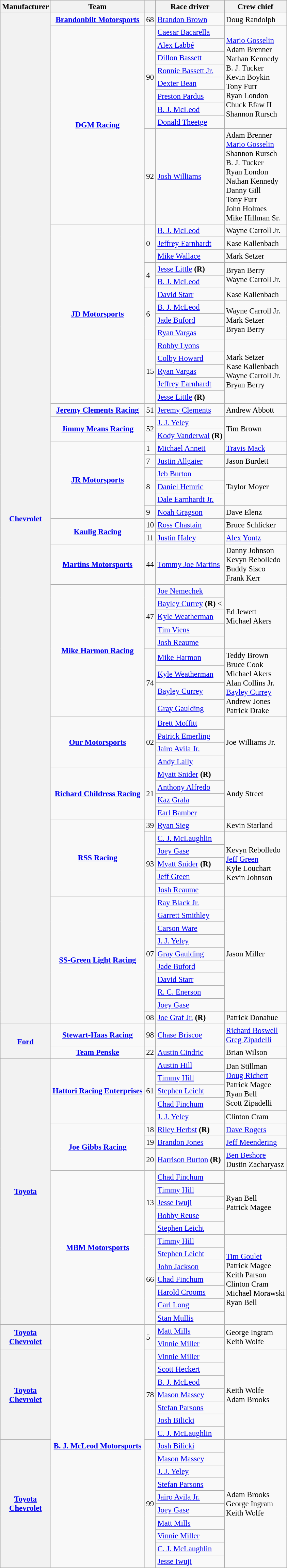<table class="wikitable" style="font-size: 95%;">
<tr>
<th>Manufacturer</th>
<th>Team</th>
<th></th>
<th>Race driver</th>
<th>Crew chief</th>
</tr>
<tr>
<th rowspan=69><a href='#'>Chevrolet</a></th>
<td style="text-align:center;"><strong><a href='#'>Brandonbilt Motorsports</a></strong></td>
<td>68</td>
<td><a href='#'>Brandon Brown</a></td>
<td>Doug Randolph</td>
</tr>
<tr>
<td rowspan=9 style="text-align:center;"><strong><a href='#'>DGM Racing</a></strong></td>
<td rowspan=8>90</td>
<td><a href='#'>Caesar Bacarella</a> <small></small></td>
<td rowspan=8><a href='#'>Mario Gosselin</a> <small></small> <br> Adam Brenner <small></small> <br> Nathan Kennedy <small></small> <br> B. J. Tucker <small></small> <br> Kevin Boykin <small></small> <br> Tony Furr <small></small> <br> Ryan London <small></small> <br> Chuck Efaw II <small></small> <br> Shannon Rursch <small></small></td>
</tr>
<tr>
<td><a href='#'>Alex Labbé</a> <small></small></td>
</tr>
<tr>
<td><a href='#'>Dillon Bassett</a> <small></small></td>
</tr>
<tr>
<td><a href='#'>Ronnie Bassett Jr.</a> <small></small></td>
</tr>
<tr>
<td><a href='#'>Dexter Bean</a> <small></small></td>
</tr>
<tr>
<td><a href='#'>Preston Pardus</a> <small></small></td>
</tr>
<tr>
<td><a href='#'>B. J. McLeod</a> <small></small></td>
</tr>
<tr>
<td><a href='#'>Donald Theetge</a> <small></small></td>
</tr>
<tr>
<td>92</td>
<td><a href='#'>Josh Williams</a></td>
<td>Adam Brenner <small></small> <br> <a href='#'>Mario Gosselin</a> <small></small> <br> Shannon Rursch <small></small> <br> B. J. Tucker <small></small> <br> Ryan London <small></small> <br> Nathan Kennedy <small></small> <br> Danny Gill <small></small> <br> Tony Furr <small></small> <br> John Holmes <small></small> <br> Mike Hillman Sr. <small></small></td>
</tr>
<tr>
<td rowspan=14 style="text-align:center;"><strong><a href='#'>JD Motorsports</a></strong></td>
<td rowspan=3>0</td>
<td><a href='#'>B. J. McLeod</a> <small></small></td>
<td>Wayne Carroll Jr.</td>
</tr>
<tr>
<td><a href='#'>Jeffrey Earnhardt</a> <small></small></td>
<td>Kase Kallenbach</td>
</tr>
<tr>
<td><a href='#'>Mike Wallace</a> <small></small></td>
<td>Mark Setzer</td>
</tr>
<tr>
<td rowspan=2>4</td>
<td><a href='#'>Jesse Little</a> <strong>(R)</strong> <small></small></td>
<td rowspan=2>Bryan Berry <small></small> <br> Wayne Carroll Jr. <small></small></td>
</tr>
<tr>
<td><a href='#'>B. J. McLeod</a> <small></small></td>
</tr>
<tr>
<td rowspan=4>6</td>
<td><a href='#'>David Starr</a> <small></small></td>
<td>Kase Kallenbach</td>
</tr>
<tr>
<td><a href='#'>B. J. McLeod</a> <small></small></td>
<td rowspan=3>Wayne Carroll Jr. <small></small> <br> Mark Setzer <small></small> <br> Bryan Berry <small></small></td>
</tr>
<tr>
<td><a href='#'>Jade Buford</a> <small></small></td>
</tr>
<tr>
<td><a href='#'>Ryan Vargas</a> <small></small></td>
</tr>
<tr>
<td rowspan=5>15</td>
<td><a href='#'>Robby Lyons</a> <small></small></td>
<td rowspan=5>Mark Setzer <small></small> <br> Kase Kallenbach <small></small> <br> Wayne Carroll Jr. <small></small> <br> Bryan Berry <small></small></td>
</tr>
<tr>
<td><a href='#'>Colby Howard</a> <small></small></td>
</tr>
<tr>
<td><a href='#'>Ryan Vargas</a> <small></small></td>
</tr>
<tr>
<td><a href='#'>Jeffrey Earnhardt</a> <small></small></td>
</tr>
<tr>
<td><a href='#'>Jesse Little</a> <strong>(R)</strong> <small></small></td>
</tr>
<tr>
<td style="text-align:center;"><strong><a href='#'>Jeremy Clements Racing</a></strong></td>
<td>51</td>
<td><a href='#'>Jeremy Clements</a></td>
<td>Andrew Abbott</td>
</tr>
<tr>
<td rowspan=2 style="text-align:center;"><strong><a href='#'>Jimmy Means Racing</a></strong></td>
<td rowspan=2>52</td>
<td><a href='#'>J. J. Yeley</a> <small></small></td>
<td rowspan=2>Tim Brown</td>
</tr>
<tr>
<td><a href='#'>Kody Vanderwal</a> <strong>(R)</strong> <small></small></td>
</tr>
<tr>
<td rowspan=6 style="text-align:center;"><strong><a href='#'>JR Motorsports</a></strong></td>
<td>1</td>
<td><a href='#'>Michael Annett</a></td>
<td><a href='#'>Travis Mack</a></td>
</tr>
<tr>
<td>7</td>
<td><a href='#'>Justin Allgaier</a></td>
<td>Jason Burdett</td>
</tr>
<tr>
<td rowspan=3>8</td>
<td><a href='#'>Jeb Burton</a> <small></small></td>
<td rowspan=3>Taylor Moyer</td>
</tr>
<tr>
<td><a href='#'>Daniel Hemric</a> <small></small></td>
</tr>
<tr>
<td><a href='#'>Dale Earnhardt Jr.</a> <small></small></td>
</tr>
<tr>
<td>9</td>
<td><a href='#'>Noah Gragson</a></td>
<td>Dave Elenz</td>
</tr>
<tr>
<td rowspan=2 style="text-align:center;"><strong><a href='#'>Kaulig Racing</a></strong></td>
<td>10</td>
<td><a href='#'>Ross Chastain</a></td>
<td>Bruce Schlicker</td>
</tr>
<tr>
<td>11</td>
<td><a href='#'>Justin Haley</a></td>
<td><a href='#'>Alex Yontz</a></td>
</tr>
<tr>
<td style="text-align:center;"><strong><a href='#'>Martins Motorsports</a></strong></td>
<td>44</td>
<td><a href='#'>Tommy Joe Martins</a></td>
<td>Danny Johnson <small></small> <br> Kevyn Rebolledo <small></small> <br> Buddy Sisco <small></small> <br> Frank Kerr <small></small></td>
</tr>
<tr>
<td rowspan=9 style="text-align:center;"><strong><a href='#'>Mike Harmon Racing</a></strong></td>
<td rowspan=5>47</td>
<td><a href='#'>Joe Nemechek</a> <small></small></td>
<td rowspan=5>Ed Jewett <small></small> <br> Michael Akers <small></small></td>
</tr>
<tr>
<td><a href='#'>Bayley Currey</a> <strong>(R)</strong> < <small></small></td>
</tr>
<tr>
<td><a href='#'>Kyle Weatherman</a> <small></small></td>
</tr>
<tr>
<td><a href='#'>Tim Viens</a> <small></small></td>
</tr>
<tr>
<td><a href='#'>Josh Reaume</a> <small></small></td>
</tr>
<tr>
<td rowspan=4>74</td>
<td><a href='#'>Mike Harmon</a> <small></small></td>
<td rowspan=4>Teddy Brown <small></small> <br> Bruce Cook <small></small> <br> Michael Akers <small></small> <br> Alan Collins Jr. <small></small> <br> <a href='#'>Bayley Currey</a> <small></small> <br> Andrew Jones <small></small> <br> Patrick Drake <small></small></td>
</tr>
<tr>
<td><a href='#'>Kyle Weatherman</a> <small></small></td>
</tr>
<tr>
<td><a href='#'>Bayley Currey</a> <small></small></td>
</tr>
<tr>
<td><a href='#'>Gray Gaulding</a> <small></small></td>
</tr>
<tr>
<td rowspan=4 style="text-align:center;"><strong><a href='#'>Our Motorsports</a></strong></td>
<td rowspan=4>02</td>
<td><a href='#'>Brett Moffitt</a> <small></small></td>
<td rowspan=4>Joe Williams Jr.</td>
</tr>
<tr>
<td><a href='#'>Patrick Emerling</a> <small></small></td>
</tr>
<tr>
<td><a href='#'>Jairo Avila Jr.</a> <small></small></td>
</tr>
<tr>
<td><a href='#'>Andy Lally</a> <small></small></td>
</tr>
<tr>
<td rowspan=4 style="text-align:center;"><strong><a href='#'>Richard Childress Racing</a></strong></td>
<td rowspan=4>21</td>
<td><a href='#'>Myatt Snider</a> <strong>(R)</strong> <small></small></td>
<td rowspan=4>Andy Street</td>
</tr>
<tr>
<td><a href='#'>Anthony Alfredo</a> <small></small></td>
</tr>
<tr>
<td><a href='#'>Kaz Grala</a> <small></small></td>
</tr>
<tr>
<td><a href='#'>Earl Bamber</a> <small></small></td>
</tr>
<tr>
<td rowspan=6 style="text-align:center;"><strong><a href='#'>RSS Racing</a></strong></td>
<td>39</td>
<td><a href='#'>Ryan Sieg</a></td>
<td>Kevin Starland</td>
</tr>
<tr>
<td rowspan=5>93</td>
<td><a href='#'>C. J. McLaughlin</a> <small></small></td>
<td rowspan=5>Kevyn Rebolledo <small></small> <br> <a href='#'>Jeff Green</a> <small></small> <br> Kyle Louchart <small></small> <br> Kevin Johnson <small></small></td>
</tr>
<tr>
<td><a href='#'>Joey Gase</a> <small></small></td>
</tr>
<tr>
<td><a href='#'>Myatt Snider</a> <strong>(R)</strong> <small></small></td>
</tr>
<tr>
<td><a href='#'>Jeff Green</a> <small></small></td>
</tr>
<tr>
<td><a href='#'>Josh Reaume</a> <small></small></td>
</tr>
<tr>
<td rowspan=10 style="text-align:center;"><strong><a href='#'>SS-Green Light Racing</a></strong></td>
<td rowspan=9>07</td>
<td><a href='#'>Ray Black Jr.</a> <small></small></td>
<td rowspan=9>Jason Miller</td>
</tr>
<tr>
<td><a href='#'>Garrett Smithley</a> <small></small></td>
</tr>
<tr>
<td><a href='#'>Carson Ware</a> <small></small></td>
</tr>
<tr>
<td><a href='#'>J. J. Yeley</a> <small></small></td>
</tr>
<tr>
<td><a href='#'>Gray Gaulding</a> <small></small></td>
</tr>
<tr>
<td><a href='#'>Jade Buford</a> <small></small></td>
</tr>
<tr>
<td><a href='#'>David Starr</a> <small></small></td>
</tr>
<tr>
<td><a href='#'>R. C. Enerson</a> <small></small></td>
</tr>
<tr>
<td><a href='#'>Joey Gase</a> <small></small></td>
</tr>
<tr>
<td>08</td>
<td><a href='#'>Joe Graf Jr.</a> <strong>(R)</strong></td>
<td>Patrick Donahue</td>
</tr>
<tr>
<th rowspan=2><a href='#'>Ford</a></th>
<td style="text-align:center;"><strong><a href='#'>Stewart-Haas Racing</a></strong></td>
<td>98</td>
<td><a href='#'>Chase Briscoe</a></td>
<td><a href='#'>Richard Boswell</a> <small></small> <br> <a href='#'>Greg Zipadelli</a> <small> </small></td>
</tr>
<tr>
<td style="text-align:center;"><strong><a href='#'>Team Penske</a></strong></td>
<td>22</td>
<td><a href='#'>Austin Cindric</a></td>
<td>Brian Wilson</td>
</tr>
<tr>
<th rowspan=20><a href='#'>Toyota</a></th>
<td rowspan=5 style="text-align:center;"><strong><a href='#'>Hattori Racing Enterprises</a></strong></td>
<td rowspan=5>61</td>
<td><a href='#'>Austin Hill</a> <small></small></td>
<td rowspan=4>Dan Stillman <small></small> <br> <a href='#'>Doug Richert</a> <small></small> <br> Patrick Magee <small></small> <br> Ryan Bell <small></small> <br> Scott Zipadelli <small></small></td>
</tr>
<tr>
<td><a href='#'>Timmy Hill</a> <small></small></td>
</tr>
<tr>
<td><a href='#'>Stephen Leicht</a> <small></small></td>
</tr>
<tr>
<td><a href='#'>Chad Finchum</a> <small></small></td>
</tr>
<tr>
<td><a href='#'>J. J. Yeley</a> <small></small></td>
<td>Clinton Cram</td>
</tr>
<tr>
<td rowspan=3 style="text-align:center;"><strong><a href='#'>Joe Gibbs Racing</a></strong></td>
<td>18</td>
<td><a href='#'>Riley Herbst</a> <strong>(R)</strong></td>
<td><a href='#'>Dave Rogers</a></td>
</tr>
<tr>
<td>19</td>
<td><a href='#'>Brandon Jones</a></td>
<td><a href='#'>Jeff Meendering</a></td>
</tr>
<tr>
<td>20</td>
<td><a href='#'>Harrison Burton</a> <strong>(R)</strong></td>
<td><a href='#'>Ben Beshore</a> <small></small> <br> Dustin Zacharyasz <small></small></td>
</tr>
<tr>
<td rowspan=12 style="text-align:center;"><strong><a href='#'>MBM Motorsports</a></strong></td>
<td rowspan=5>13</td>
<td><a href='#'>Chad Finchum</a> <small></small></td>
<td rowspan=5>Ryan Bell <small></small> <br> Patrick Magee <small></small></td>
</tr>
<tr>
<td><a href='#'>Timmy Hill</a> <small></small></td>
</tr>
<tr>
<td><a href='#'>Jesse Iwuji</a> <small></small></td>
</tr>
<tr>
<td><a href='#'>Bobby Reuse</a> <small></small></td>
</tr>
<tr>
<td><a href='#'>Stephen Leicht</a> <small></small></td>
</tr>
<tr>
<td rowspan=7>66</td>
<td><a href='#'>Timmy Hill</a> <small></small></td>
<td rowspan=7><a href='#'>Tim Goulet</a> <small></small> <br> Patrick Magee <small></small> <br> Keith Parson <small></small> <br> Clinton Cram <small></small> <br> Michael Morawski <small></small> <br> Ryan Bell <small></small></td>
</tr>
<tr>
<td><a href='#'>Stephen Leicht</a> <small></small></td>
</tr>
<tr>
<td><a href='#'>John Jackson</a> <small></small></td>
</tr>
<tr>
<td><a href='#'>Chad Finchum</a> <small></small></td>
</tr>
<tr>
<td><a href='#'>Harold Crooms</a> <small></small></td>
</tr>
<tr>
<td><a href='#'>Carl Long</a> <small></small></td>
</tr>
<tr>
<td><a href='#'>Stan Mullis</a> <small></small></td>
</tr>
<tr>
<th rowspan=2><a href='#'>Toyota</a> <small></small> <br> <a href='#'>Chevrolet</a> <small></small></th>
<td rowspan=19 style="text-align:center;"><strong><a href='#'>B. J. McLeod Motorsports</a></strong></td>
<td rowspan=2>5</td>
<td><a href='#'>Matt Mills</a> <small> </small></td>
<td rowspan=2>George Ingram <small></small> <br> Keith Wolfe <small></small></td>
</tr>
<tr>
<td><a href='#'>Vinnie Miller</a> <small></small></td>
</tr>
<tr>
<th rowspan=7><a href='#'>Toyota</a> <small></small> <br> <a href='#'>Chevrolet</a> <small></small></th>
<td rowspan=7>78</td>
<td><a href='#'>Vinnie Miller</a> <small></small></td>
<td rowspan=7>Keith Wolfe <small></small> <br> Adam Brooks <small></small></td>
</tr>
<tr>
<td><a href='#'>Scott Heckert</a> <small></small></td>
</tr>
<tr>
<td><a href='#'>B. J. McLeod</a> <small></small></td>
</tr>
<tr>
<td><a href='#'>Mason Massey</a> <small></small></td>
</tr>
<tr>
<td><a href='#'>Stefan Parsons</a> <small></small></td>
</tr>
<tr>
<td><a href='#'>Josh Bilicki</a> <small></small></td>
</tr>
<tr>
<td><a href='#'>C. J. McLaughlin</a> <small></small></td>
</tr>
<tr>
<th rowspan=10><a href='#'>Toyota</a> <small></small> <br> <a href='#'>Chevrolet</a> <small></small></th>
<td rowspan=10>99</td>
<td><a href='#'>Josh Bilicki</a> <small></small></td>
<td rowspan=10>Adam Brooks <small></small> <br> George Ingram <small></small> <br> Keith Wolfe <small></small></td>
</tr>
<tr>
<td><a href='#'>Mason Massey</a> <small></small></td>
</tr>
<tr>
<td><a href='#'>J. J. Yeley</a> <small></small></td>
</tr>
<tr>
<td><a href='#'>Stefan Parsons</a> <small></small></td>
</tr>
<tr>
<td><a href='#'>Jairo Avila Jr.</a> <small></small></td>
</tr>
<tr>
<td><a href='#'>Joey Gase</a> <small></small></td>
</tr>
<tr>
<td><a href='#'>Matt Mills</a> <small></small></td>
</tr>
<tr>
<td><a href='#'>Vinnie Miller</a> <small></small></td>
</tr>
<tr>
<td><a href='#'>C. J. McLaughlin</a> <small></small></td>
</tr>
<tr>
<td><a href='#'>Jesse Iwuji</a> <small></small></td>
</tr>
</table>
